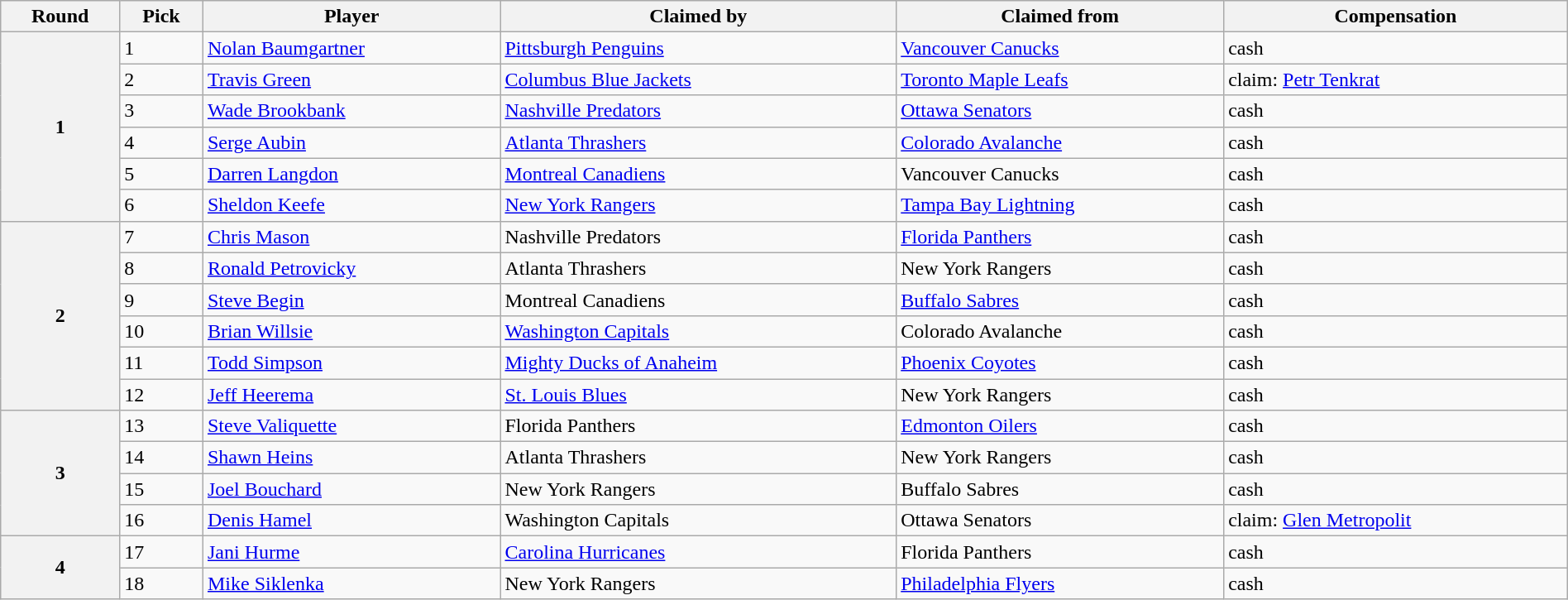<table class="wikitable" style="width: 100%">
<tr>
<th scope="col">Round</th>
<th scope="col">Pick</th>
<th scope="col">Player</th>
<th scope="col">Claimed by</th>
<th scope="col">Claimed from</th>
<th scope="col">Compensation</th>
</tr>
<tr>
<th scope="row" rowspan="6">1</th>
<td>1</td>
<td><a href='#'>Nolan Baumgartner</a></td>
<td><a href='#'>Pittsburgh Penguins</a></td>
<td><a href='#'>Vancouver Canucks</a></td>
<td>cash</td>
</tr>
<tr>
<td>2</td>
<td><a href='#'>Travis Green</a></td>
<td><a href='#'>Columbus Blue Jackets</a></td>
<td><a href='#'>Toronto Maple Leafs</a></td>
<td>claim: <a href='#'>Petr Tenkrat</a></td>
</tr>
<tr>
<td>3</td>
<td><a href='#'>Wade Brookbank</a></td>
<td><a href='#'>Nashville Predators</a></td>
<td><a href='#'>Ottawa Senators</a></td>
<td>cash</td>
</tr>
<tr>
<td>4</td>
<td><a href='#'>Serge Aubin</a></td>
<td><a href='#'>Atlanta Thrashers</a></td>
<td><a href='#'>Colorado Avalanche</a></td>
<td>cash</td>
</tr>
<tr>
<td>5</td>
<td><a href='#'>Darren Langdon</a></td>
<td><a href='#'>Montreal Canadiens</a></td>
<td>Vancouver Canucks</td>
<td>cash</td>
</tr>
<tr>
<td>6</td>
<td><a href='#'>Sheldon Keefe</a></td>
<td><a href='#'>New York Rangers</a></td>
<td><a href='#'>Tampa Bay Lightning</a></td>
<td>cash</td>
</tr>
<tr>
<th scope="row" rowspan="6">2</th>
<td>7</td>
<td><a href='#'>Chris Mason</a></td>
<td>Nashville Predators</td>
<td><a href='#'>Florida Panthers</a></td>
<td>cash</td>
</tr>
<tr>
<td>8</td>
<td><a href='#'>Ronald Petrovicky</a></td>
<td>Atlanta Thrashers</td>
<td>New York Rangers</td>
<td>cash</td>
</tr>
<tr>
<td>9</td>
<td><a href='#'>Steve Begin</a></td>
<td>Montreal Canadiens</td>
<td><a href='#'>Buffalo Sabres</a></td>
<td>cash</td>
</tr>
<tr>
<td>10</td>
<td><a href='#'>Brian Willsie</a></td>
<td><a href='#'>Washington Capitals</a></td>
<td>Colorado Avalanche</td>
<td>cash</td>
</tr>
<tr>
<td>11</td>
<td><a href='#'>Todd Simpson</a></td>
<td><a href='#'>Mighty Ducks of Anaheim</a></td>
<td><a href='#'>Phoenix Coyotes</a></td>
<td>cash</td>
</tr>
<tr>
<td>12</td>
<td><a href='#'>Jeff Heerema</a></td>
<td><a href='#'>St. Louis Blues</a></td>
<td>New York Rangers</td>
<td>cash</td>
</tr>
<tr>
<th scope="row" rowspan="4">3</th>
<td>13</td>
<td><a href='#'>Steve Valiquette</a></td>
<td>Florida Panthers</td>
<td><a href='#'>Edmonton Oilers</a></td>
<td>cash</td>
</tr>
<tr>
<td>14</td>
<td><a href='#'>Shawn Heins</a></td>
<td>Atlanta Thrashers</td>
<td>New York Rangers</td>
<td>cash</td>
</tr>
<tr>
<td>15</td>
<td><a href='#'>Joel Bouchard</a></td>
<td>New York Rangers</td>
<td>Buffalo Sabres</td>
<td>cash</td>
</tr>
<tr>
<td>16</td>
<td><a href='#'>Denis Hamel</a></td>
<td>Washington Capitals</td>
<td>Ottawa Senators</td>
<td>claim: <a href='#'>Glen Metropolit</a></td>
</tr>
<tr>
<th scope="row" rowspan="2">4</th>
<td>17</td>
<td><a href='#'>Jani Hurme</a></td>
<td><a href='#'>Carolina Hurricanes</a></td>
<td>Florida Panthers</td>
<td>cash</td>
</tr>
<tr>
<td>18</td>
<td><a href='#'>Mike Siklenka</a></td>
<td>New York Rangers</td>
<td><a href='#'>Philadelphia Flyers</a></td>
<td>cash</td>
</tr>
</table>
